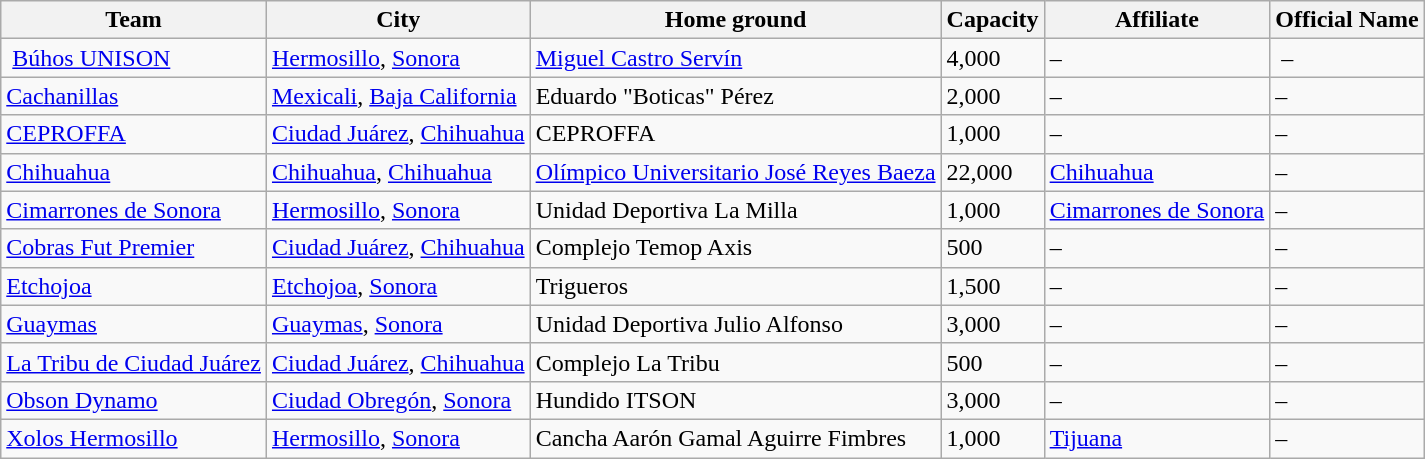<table class="wikitable sortable">
<tr>
<th>Team</th>
<th>City</th>
<th>Home ground</th>
<th>Capacity</th>
<th>Affiliate</th>
<th>Official Name</th>
</tr>
<tr>
<td> <a href='#'>Búhos UNISON</a> </td>
<td><a href='#'>Hermosillo</a>, <a href='#'>Sonora</a></td>
<td><a href='#'>Miguel Castro Servín</a></td>
<td>4,000</td>
<td>– </td>
<td> –</td>
</tr>
<tr>
<td><a href='#'>Cachanillas</a></td>
<td><a href='#'>Mexicali</a>, <a href='#'>Baja California</a></td>
<td>Eduardo "Boticas" Pérez</td>
<td>2,000</td>
<td>–</td>
<td>–</td>
</tr>
<tr>
<td><a href='#'>CEPROFFA</a></td>
<td><a href='#'>Ciudad Juárez</a>, <a href='#'>Chihuahua</a></td>
<td>CEPROFFA</td>
<td>1,000</td>
<td>–</td>
<td>–</td>
</tr>
<tr>
<td><a href='#'>Chihuahua</a></td>
<td><a href='#'>Chihuahua</a>, <a href='#'>Chihuahua</a> </td>
<td><a href='#'>Olímpico Universitario José Reyes Baeza</a></td>
<td>22,000</td>
<td><a href='#'>Chihuahua</a></td>
<td>–</td>
</tr>
<tr>
<td><a href='#'>Cimarrones de Sonora</a></td>
<td><a href='#'>Hermosillo</a>, <a href='#'>Sonora</a></td>
<td>Unidad Deportiva La Milla</td>
<td>1,000</td>
<td><a href='#'>Cimarrones de Sonora</a></td>
<td>–</td>
</tr>
<tr>
<td><a href='#'>Cobras Fut Premier</a></td>
<td><a href='#'>Ciudad Juárez</a>, <a href='#'>Chihuahua</a></td>
<td>Complejo Temop Axis</td>
<td>500</td>
<td>–</td>
<td>–</td>
</tr>
<tr>
<td><a href='#'>Etchojoa</a></td>
<td><a href='#'>Etchojoa</a>, <a href='#'>Sonora</a></td>
<td>Trigueros</td>
<td>1,500</td>
<td>–</td>
<td>–</td>
</tr>
<tr>
<td><a href='#'>Guaymas</a></td>
<td><a href='#'>Guaymas</a>, <a href='#'>Sonora</a></td>
<td>Unidad Deportiva Julio Alfonso</td>
<td>3,000</td>
<td>–</td>
<td>–</td>
</tr>
<tr>
<td><a href='#'>La Tribu de Ciudad Juárez</a></td>
<td><a href='#'>Ciudad Juárez</a>, <a href='#'>Chihuahua</a></td>
<td>Complejo La Tribu</td>
<td>500</td>
<td>–</td>
<td>–</td>
</tr>
<tr>
<td><a href='#'>Obson Dynamo</a></td>
<td><a href='#'>Ciudad Obregón</a>, <a href='#'>Sonora</a></td>
<td>Hundido ITSON</td>
<td>3,000</td>
<td>–</td>
<td>–</td>
</tr>
<tr>
<td><a href='#'>Xolos Hermosillo</a></td>
<td><a href='#'>Hermosillo</a>, <a href='#'>Sonora</a></td>
<td>Cancha Aarón Gamal Aguirre Fimbres</td>
<td>1,000</td>
<td><a href='#'>Tijuana</a></td>
<td>–</td>
</tr>
</table>
